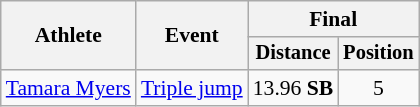<table class=wikitable style="font-size:90%">
<tr>
<th rowspan="2">Athlete</th>
<th rowspan="2">Event</th>
<th colspan="2">Final</th>
</tr>
<tr style="font-size:95%">
<th>Distance</th>
<th>Position</th>
</tr>
<tr align=center>
<td align=left><a href='#'>Tamara Myers</a></td>
<td align=left><a href='#'>Triple jump</a></td>
<td>13.96 <strong>SB</strong></td>
<td>5</td>
</tr>
</table>
